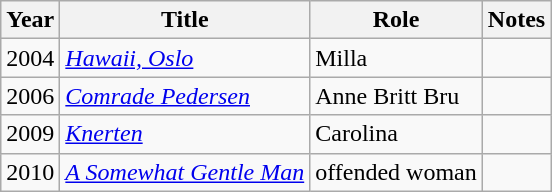<table class="wikitable sortable">
<tr>
<th>Year</th>
<th>Title</th>
<th>Role</th>
<th class="unsortable">Notes</th>
</tr>
<tr>
<td>2004</td>
<td><em><a href='#'>Hawaii, Oslo</a></em></td>
<td>Milla</td>
<td></td>
</tr>
<tr>
<td>2006</td>
<td><em><a href='#'>Comrade Pedersen</a></em></td>
<td>Anne Britt Bru</td>
<td></td>
</tr>
<tr>
<td>2009</td>
<td><em><a href='#'>Knerten</a></em></td>
<td>Carolina</td>
<td></td>
</tr>
<tr>
<td>2010</td>
<td><em><a href='#'>A Somewhat Gentle Man</a></em></td>
<td>offended woman</td>
<td></td>
</tr>
</table>
